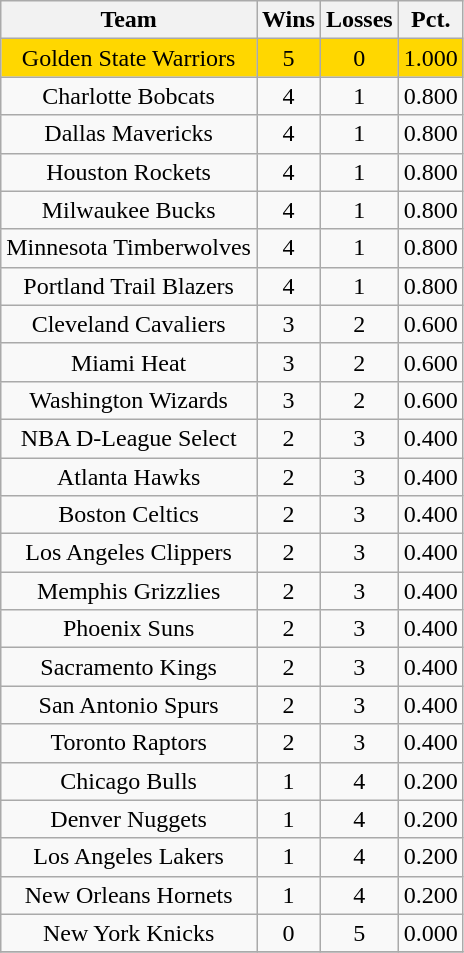<table class="wikitable" style="text-align:center">
<tr>
<th>Team</th>
<th>Wins</th>
<th>Losses</th>
<th>Pct.</th>
</tr>
<tr style="background:gold;">
<td>Golden State Warriors</td>
<td>5</td>
<td>0</td>
<td>1.000</td>
</tr>
<tr>
<td>Charlotte Bobcats</td>
<td>4</td>
<td>1</td>
<td>0.800</td>
</tr>
<tr>
<td>Dallas Mavericks</td>
<td>4</td>
<td>1</td>
<td>0.800</td>
</tr>
<tr>
<td>Houston Rockets</td>
<td>4</td>
<td>1</td>
<td>0.800</td>
</tr>
<tr>
<td>Milwaukee Bucks</td>
<td>4</td>
<td>1</td>
<td>0.800</td>
</tr>
<tr>
<td>Minnesota Timberwolves</td>
<td>4</td>
<td>1</td>
<td>0.800</td>
</tr>
<tr>
<td>Portland Trail Blazers</td>
<td>4</td>
<td>1</td>
<td>0.800</td>
</tr>
<tr>
<td>Cleveland Cavaliers</td>
<td>3</td>
<td>2</td>
<td>0.600</td>
</tr>
<tr>
<td>Miami Heat</td>
<td>3</td>
<td>2</td>
<td>0.600</td>
</tr>
<tr>
<td>Washington Wizards</td>
<td>3</td>
<td>2</td>
<td>0.600</td>
</tr>
<tr>
<td>NBA D-League Select</td>
<td>2</td>
<td>3</td>
<td>0.400</td>
</tr>
<tr>
<td>Atlanta Hawks</td>
<td>2</td>
<td>3</td>
<td>0.400</td>
</tr>
<tr>
<td>Boston Celtics</td>
<td>2</td>
<td>3</td>
<td>0.400</td>
</tr>
<tr>
<td>Los Angeles Clippers</td>
<td>2</td>
<td>3</td>
<td>0.400</td>
</tr>
<tr>
<td>Memphis Grizzlies</td>
<td>2</td>
<td>3</td>
<td>0.400</td>
</tr>
<tr>
<td>Phoenix Suns</td>
<td>2</td>
<td>3</td>
<td>0.400</td>
</tr>
<tr>
<td>Sacramento Kings</td>
<td>2</td>
<td>3</td>
<td>0.400</td>
</tr>
<tr>
<td>San Antonio Spurs</td>
<td>2</td>
<td>3</td>
<td>0.400</td>
</tr>
<tr>
<td>Toronto Raptors</td>
<td>2</td>
<td>3</td>
<td>0.400</td>
</tr>
<tr>
<td>Chicago Bulls</td>
<td>1</td>
<td>4</td>
<td>0.200</td>
</tr>
<tr>
<td>Denver Nuggets</td>
<td>1</td>
<td>4</td>
<td>0.200</td>
</tr>
<tr>
<td>Los Angeles Lakers</td>
<td>1</td>
<td>4</td>
<td>0.200</td>
</tr>
<tr>
<td>New Orleans Hornets</td>
<td>1</td>
<td>4</td>
<td>0.200</td>
</tr>
<tr>
<td>New York Knicks</td>
<td>0</td>
<td>5</td>
<td>0.000</td>
</tr>
<tr>
</tr>
</table>
